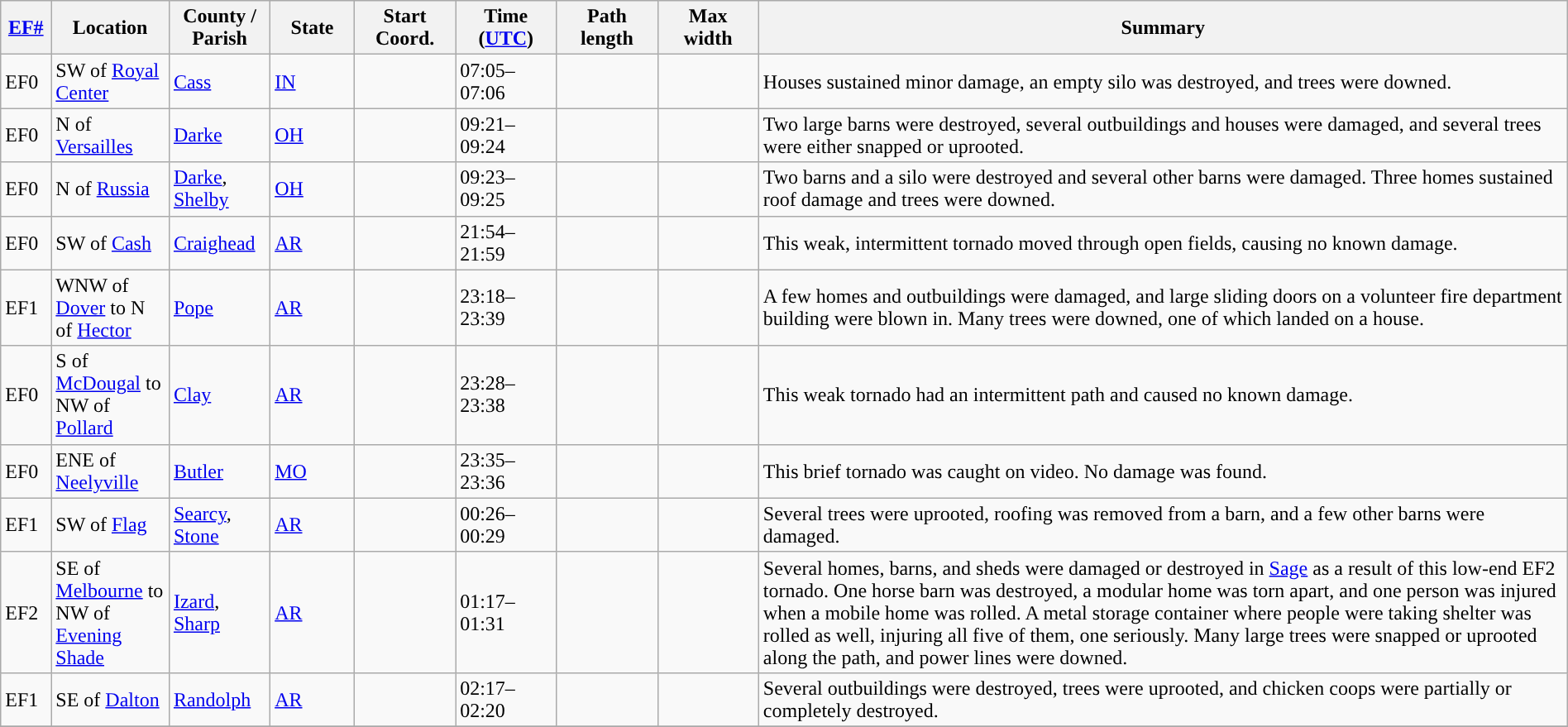<table class="wikitable sortable" style="width:100%;">
<tr>
<th scope="col"  style="width:3%; text-align:center;"><a href='#'>EF#</a></th>
<th scope="col"  style="width:7%; text-align:center;" class="unsortable">Location</th>
<th scope="col"  style="width:6%; text-align:center;" class="unsortable">County / Parish</th>
<th scope="col"  style="width:5%; text-align:center;">State</th>
<th scope="col"  style="width:6%; text-align:center;">Start Coord.</th>
<th scope="col"  style="width:6%; text-align:center;">Time (<a href='#'>UTC</a>)</th>
<th scope="col"  style="width:6%; text-align:center;">Path length</th>
<th scope="col"  style="width:6%; text-align:center;">Max width</th>
<th scope="col" class="unsortable" style="width:48%; text-align:center;">Summary</th>
</tr>
<tr>
<td>EF0</td>
<td>SW of <a href='#'>Royal Center</a></td>
<td><a href='#'>Cass</a></td>
<td><a href='#'>IN</a></td>
<td></td>
<td>07:05–07:06</td>
<td></td>
<td></td>
<td>Houses sustained minor damage, an empty silo was destroyed, and trees were downed.</td>
</tr>
<tr>
<td>EF0</td>
<td>N of <a href='#'>Versailles</a></td>
<td><a href='#'>Darke</a></td>
<td><a href='#'>OH</a></td>
<td></td>
<td>09:21–09:24</td>
<td></td>
<td></td>
<td>Two large barns were destroyed, several outbuildings and houses were damaged, and several trees were either snapped or uprooted.</td>
</tr>
<tr>
<td>EF0</td>
<td>N of <a href='#'>Russia</a></td>
<td><a href='#'>Darke</a>, <a href='#'>Shelby</a></td>
<td><a href='#'>OH</a></td>
<td></td>
<td>09:23–09:25</td>
<td></td>
<td></td>
<td>Two barns and a silo were destroyed and several other barns were damaged. Three homes sustained roof damage and trees were downed.</td>
</tr>
<tr>
<td>EF0</td>
<td>SW of <a href='#'>Cash</a></td>
<td><a href='#'>Craighead</a></td>
<td><a href='#'>AR</a></td>
<td></td>
<td>21:54–21:59</td>
<td></td>
<td></td>
<td>This weak, intermittent tornado moved through open fields, causing no known damage.</td>
</tr>
<tr>
<td>EF1</td>
<td>WNW of <a href='#'>Dover</a> to N of <a href='#'>Hector</a></td>
<td><a href='#'>Pope</a></td>
<td><a href='#'>AR</a></td>
<td></td>
<td>23:18–23:39</td>
<td></td>
<td></td>
<td>A few homes and outbuildings were damaged, and large sliding doors on a volunteer fire department building were blown in. Many trees were downed, one of which landed on a house.</td>
</tr>
<tr>
<td>EF0</td>
<td>S of <a href='#'>McDougal</a> to NW of <a href='#'>Pollard</a></td>
<td><a href='#'>Clay</a></td>
<td><a href='#'>AR</a></td>
<td></td>
<td>23:28–23:38</td>
<td></td>
<td></td>
<td>This weak tornado had an intermittent path and caused no known damage.</td>
</tr>
<tr>
<td>EF0</td>
<td>ENE of <a href='#'>Neelyville</a></td>
<td><a href='#'>Butler</a></td>
<td><a href='#'>MO</a></td>
<td></td>
<td>23:35–23:36</td>
<td></td>
<td></td>
<td>This brief tornado was caught on video. No damage was found.</td>
</tr>
<tr>
<td>EF1</td>
<td>SW of <a href='#'>Flag</a></td>
<td><a href='#'>Searcy</a>, <a href='#'>Stone</a></td>
<td><a href='#'>AR</a></td>
<td></td>
<td>00:26–00:29</td>
<td></td>
<td></td>
<td>Several trees were uprooted, roofing was removed from a barn, and a few other barns were damaged.</td>
</tr>
<tr>
<td>EF2</td>
<td>SE of <a href='#'>Melbourne</a> to NW of <a href='#'>Evening Shade</a></td>
<td><a href='#'>Izard</a>, <a href='#'>Sharp</a></td>
<td><a href='#'>AR</a></td>
<td></td>
<td>01:17–01:31</td>
<td></td>
<td></td>
<td>Several homes, barns, and sheds were damaged or destroyed in <a href='#'>Sage</a> as a result of this low-end EF2 tornado. One horse barn was destroyed, a modular home was torn apart, and one person was injured when a mobile home was rolled. A metal storage container where people were taking shelter was rolled as well, injuring all five of them, one seriously. Many large trees were snapped or uprooted along the path, and power lines were downed.</td>
</tr>
<tr>
<td>EF1</td>
<td>SE of <a href='#'>Dalton</a></td>
<td><a href='#'>Randolph</a></td>
<td><a href='#'>AR</a></td>
<td></td>
<td>02:17–02:20</td>
<td></td>
<td></td>
<td>Several outbuildings were destroyed, trees were uprooted, and chicken coops were partially or completely destroyed.</td>
</tr>
<tr>
</tr>
</table>
